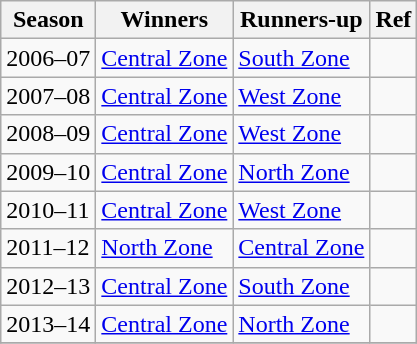<table class="wikitable">
<tr>
<th>Season</th>
<th>Winners</th>
<th>Runners-up</th>
<th>Ref</th>
</tr>
<tr>
<td>2006–07</td>
<td><a href='#'>Central Zone</a></td>
<td><a href='#'>South Zone</a></td>
<td></td>
</tr>
<tr>
<td>2007–08</td>
<td><a href='#'>Central Zone</a></td>
<td><a href='#'>West Zone</a></td>
<td></td>
</tr>
<tr>
<td>2008–09</td>
<td><a href='#'>Central Zone</a></td>
<td><a href='#'>West Zone</a></td>
<td></td>
</tr>
<tr>
<td>2009–10</td>
<td><a href='#'>Central Zone</a></td>
<td><a href='#'>North Zone</a></td>
<td></td>
</tr>
<tr>
<td>2010–11</td>
<td><a href='#'>Central Zone</a></td>
<td><a href='#'>West Zone</a></td>
<td></td>
</tr>
<tr>
<td>2011–12</td>
<td><a href='#'>North Zone</a></td>
<td><a href='#'>Central Zone</a></td>
<td></td>
</tr>
<tr>
<td>2012–13</td>
<td><a href='#'>Central Zone</a></td>
<td><a href='#'>South Zone</a></td>
<td></td>
</tr>
<tr>
<td>2013–14</td>
<td><a href='#'>Central Zone</a></td>
<td><a href='#'>North Zone</a></td>
<td></td>
</tr>
<tr>
</tr>
</table>
